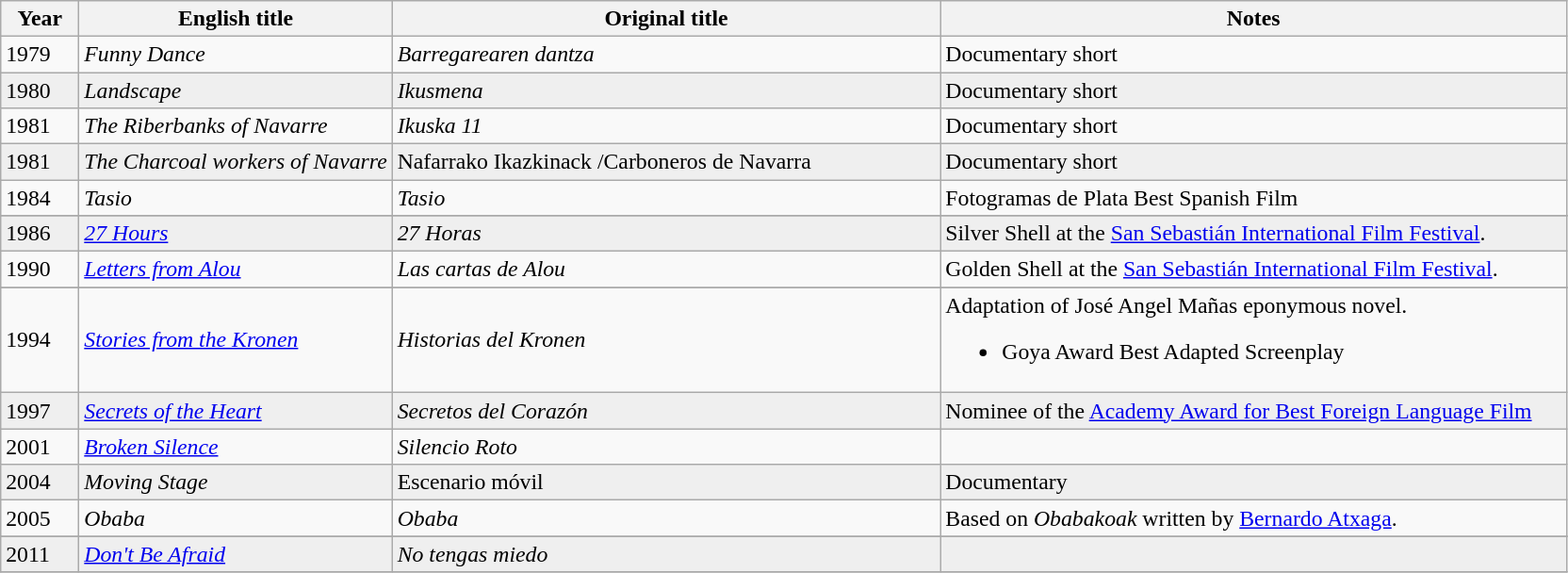<table class="wikitable" style="font-size: 99%;">
<tr>
<th width="5%">Year</th>
<th width="20%">English title</th>
<th width="35%">Original title</th>
<th width="40%">Notes</th>
</tr>
<tr>
<td>1979</td>
<td><em>Funny Dance</em></td>
<td><em> Barregarearen dantza </em></td>
<td>Documentary short</td>
</tr>
<tr style=background:#efefef;>
<td>1980</td>
<td><em>Landscape</em></td>
<td><em>Ikusmena</em></td>
<td>Documentary short</td>
</tr>
<tr>
<td>1981</td>
<td><em> The Riberbanks of Navarre</em></td>
<td><em> Ikuska 11  </em></td>
<td>Documentary short</td>
</tr>
<tr style=background:#efefef;>
<td>1981</td>
<td><em>The Charcoal workers of Navarre </em></td>
<td>Nafarrako Ikazkinack /Carboneros de Navarra</td>
<td>Documentary short</td>
</tr>
<tr>
<td>1984</td>
<td><em> Tasio</em></td>
<td><em>Tasio </em></td>
<td>Fotogramas de Plata 	Best Spanish Film</td>
</tr>
<tr>
</tr>
<tr style=background:#efefef;>
<td>1986</td>
<td><em><a href='#'>27 Hours</a></em></td>
<td><em> 27 Horas </em></td>
<td>Silver Shell at the <a href='#'>San Sebastián International Film Festival</a>.</td>
</tr>
<tr>
<td>1990</td>
<td><em> <a href='#'>Letters from Alou</a> </em></td>
<td><em> Las cartas de Alou </em></td>
<td>Golden Shell at the <a href='#'>San Sebastián International Film Festival</a>.</td>
</tr>
<tr style=background:#efefef;>
</tr>
<tr>
<td>1994</td>
<td><em><a href='#'>Stories from the Kronen</a></em></td>
<td><em> Historias del Kronen </em></td>
<td>Adaptation of José Angel Mañas eponymous novel.<br><ul><li>Goya Award Best Adapted Screenplay</li></ul></td>
</tr>
<tr style=background:#efefef;>
<td>1997</td>
<td><em><a href='#'>Secrets of the Heart</a> </em></td>
<td><em> Secretos del Corazón</em></td>
<td>Nominee of the <a href='#'>Academy Award for Best Foreign Language Film</a></td>
</tr>
<tr>
<td>2001</td>
<td><em> <a href='#'>Broken Silence</a></em></td>
<td><em> Silencio Roto</em></td>
<td></td>
</tr>
<tr style=background:#efefef;>
<td>2004</td>
<td><em>Moving Stage </em></td>
<td>Escenario móvil</td>
<td>Documentary</td>
</tr>
<tr>
<td>2005</td>
<td><em> Obaba </em></td>
<td><em> Obaba </em></td>
<td>Based on <em>Obabakoak</em> written by <a href='#'>Bernardo Atxaga</a>.</td>
</tr>
<tr>
</tr>
<tr style=background:#efefef;>
<td>2011</td>
<td><em><a href='#'>Don't Be Afraid</a></em></td>
<td><em>No tengas miedo</em></td>
<td></td>
</tr>
<tr>
</tr>
</table>
